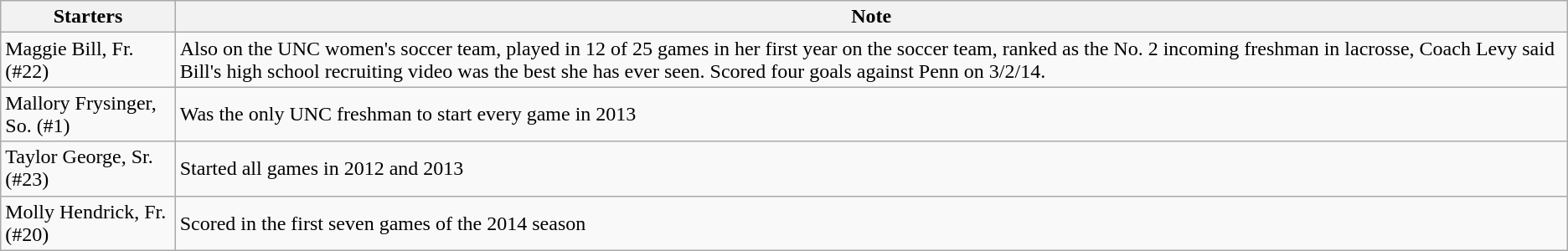<table class="wikitable">
<tr ;>
<th>Starters</th>
<th>Note</th>
</tr>
<tr>
<td>Maggie Bill, Fr. (#22)</td>
<td>Also on the UNC women's soccer team, played in 12 of 25 games in her first year on the soccer team, ranked as the No. 2 incoming freshman in lacrosse, Coach Levy said Bill's high school recruiting video was the best she has ever seen. Scored four goals against Penn on 3/2/14.</td>
</tr>
<tr>
<td>Mallory Frysinger, So. (#1)</td>
<td>Was the only UNC freshman to start every game in 2013</td>
</tr>
<tr>
<td>Taylor George, Sr. (#23)</td>
<td>Started all games in 2012 and 2013</td>
</tr>
<tr>
<td>Molly Hendrick, Fr. (#20)</td>
<td>Scored in the first seven games of the 2014 season</td>
</tr>
</table>
